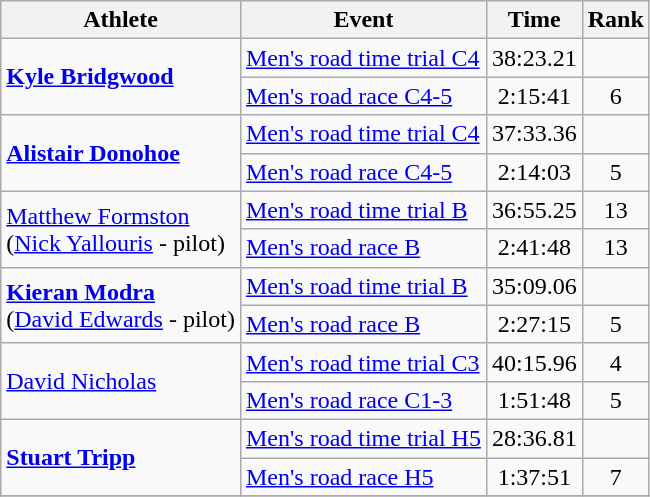<table class=wikitable>
<tr>
<th>Athlete</th>
<th>Event</th>
<th>Time</th>
<th>Rank</th>
</tr>
<tr>
<td rowspan="2"><strong><a href='#'>Kyle Bridgwood</a></strong></td>
<td><a href='#'>Men's road time trial C4</a></td>
<td align="center">38:23.21</td>
<td align="center"></td>
</tr>
<tr>
<td><a href='#'>Men's road race C4-5</a></td>
<td align="center">2:15:41</td>
<td align="center">6</td>
</tr>
<tr>
<td rowspan="2"><strong><a href='#'>Alistair Donohoe</a></strong></td>
<td><a href='#'>Men's road time trial C4</a></td>
<td align="center">37:33.36</td>
<td align="center"></td>
</tr>
<tr>
<td><a href='#'>Men's road race C4-5</a></td>
<td align="center">2:14:03</td>
<td align="center">5</td>
</tr>
<tr>
<td rowspan="2"><a href='#'>Matthew Formston</a><br>(<a href='#'>Nick Yallouris</a> - pilot)</td>
<td><a href='#'>Men's road time trial B</a></td>
<td align="center">36:55.25</td>
<td align="center">13</td>
</tr>
<tr>
<td><a href='#'>Men's road race B</a></td>
<td align="center">2:41:48</td>
<td align="center">13</td>
</tr>
<tr>
<td rowspan="2"><strong><a href='#'>Kieran Modra</a></strong><br>(<a href='#'>David Edwards</a> - pilot)</td>
<td><a href='#'>Men's road time trial B</a></td>
<td align="center">35:09.06</td>
<td align="center"></td>
</tr>
<tr>
<td><a href='#'>Men's road race B</a></td>
<td align="center">2:27:15</td>
<td align="center">5</td>
</tr>
<tr>
<td rowspan="2"><a href='#'>David Nicholas</a></td>
<td><a href='#'>Men's road time trial C3</a></td>
<td align="center">40:15.96</td>
<td align="center">4</td>
</tr>
<tr>
<td><a href='#'>Men's road race C1-3</a></td>
<td align="center">1:51:48</td>
<td align="center">5</td>
</tr>
<tr>
<td rowspan="2"><strong><a href='#'>Stuart Tripp</a></strong></td>
<td><a href='#'>Men's road time trial H5</a></td>
<td align="center">28:36.81</td>
<td align="center"></td>
</tr>
<tr>
<td><a href='#'>Men's road race H5</a></td>
<td align="center">1:37:51</td>
<td align="center">7</td>
</tr>
<tr>
</tr>
</table>
